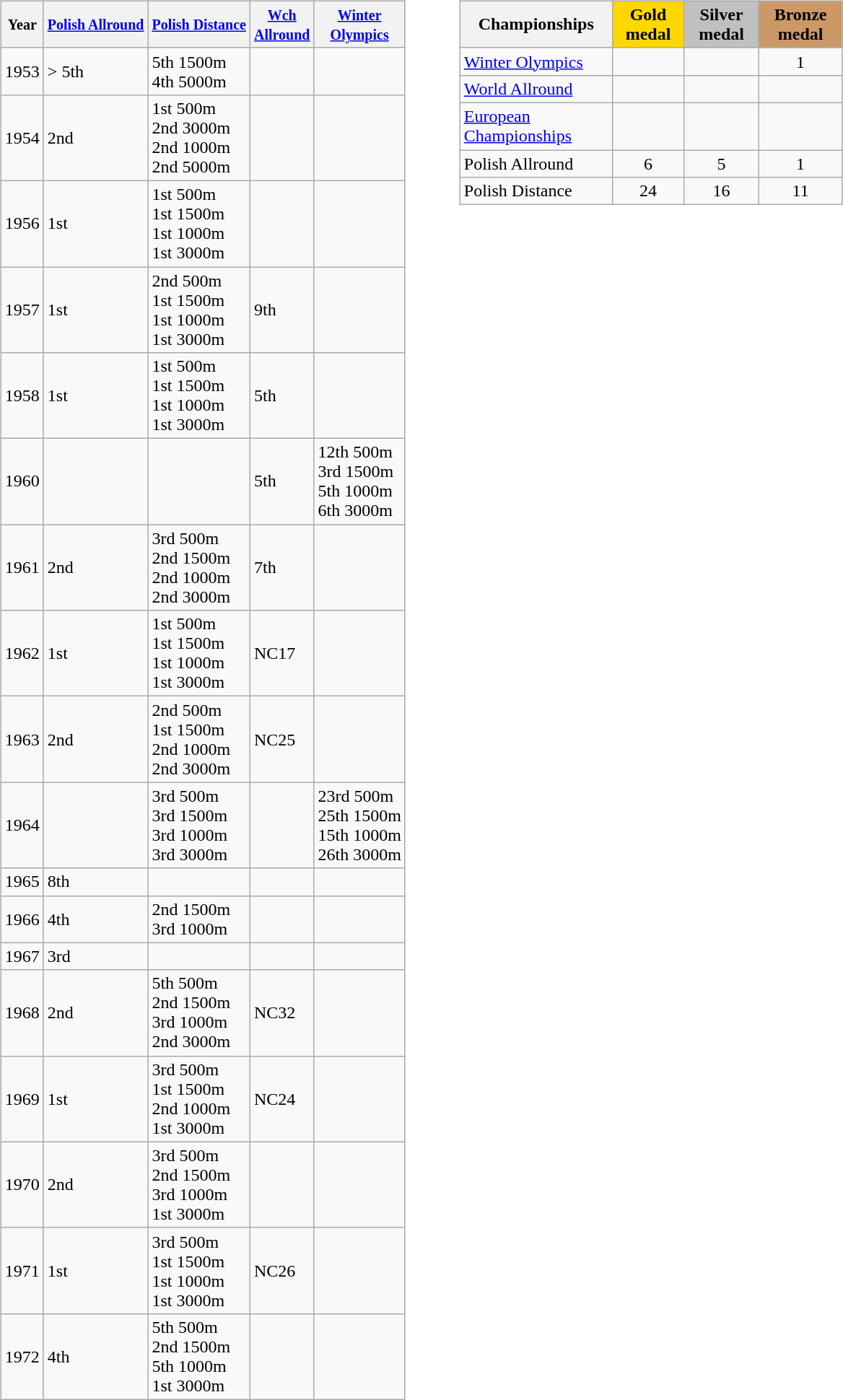<table>
<tr>
<td width="420" valign="top"><br><table class="wikitable">
<tr>
<th><small> Year </small></th>
<th><small> <a href='#'>Polish Allround</a> </small></th>
<th><small> <a href='#'>Polish Distance</a> </small></th>
<th><small> <a href='#'>Wch <br>Allround</a> </small></th>
<th><small> <a href='#'>Winter<br>Olympics</a> </small></th>
</tr>
<tr>
<td>1953</td>
<td>> 5th</td>
<td>5th 1500m<br>4th 5000m</td>
<td></td>
<td></td>
</tr>
<tr>
<td>1954</td>
<td>2nd</td>
<td>1st 500m<br>2nd 3000m<br>2nd 1000m<br>2nd 5000m</td>
<td></td>
<td></td>
</tr>
<tr>
<td>1956</td>
<td>1st</td>
<td>1st 500m<br>1st 1500m<br>1st 1000m<br>1st 3000m</td>
<td></td>
<td></td>
</tr>
<tr>
<td>1957</td>
<td>1st</td>
<td>2nd 500m<br>1st 1500m<br>1st 1000m<br>1st 3000m</td>
<td>9th</td>
<td></td>
</tr>
<tr>
<td>1958</td>
<td>1st</td>
<td>1st 500m<br>1st 1500m<br>1st 1000m<br>1st 3000m</td>
<td>5th</td>
<td></td>
</tr>
<tr>
<td>1960</td>
<td></td>
<td></td>
<td>5th</td>
<td>12th 500m<br>3rd 1500m<br>5th 1000m<br>6th 3000m</td>
</tr>
<tr>
<td>1961</td>
<td>2nd</td>
<td>3rd 500m<br>2nd 1500m<br>2nd 1000m<br>2nd 3000m</td>
<td>7th</td>
<td></td>
</tr>
<tr>
<td>1962</td>
<td>1st</td>
<td>1st 500m<br>1st 1500m<br>1st 1000m<br>1st 3000m</td>
<td>NC17</td>
<td></td>
</tr>
<tr>
<td>1963</td>
<td>2nd</td>
<td>2nd 500m<br>1st 1500m<br>2nd 1000m<br>2nd 3000m</td>
<td>NC25</td>
<td></td>
</tr>
<tr>
<td>1964</td>
<td></td>
<td>3rd 500m<br>3rd 1500m<br>3rd 1000m<br>3rd 3000m</td>
<td></td>
<td>23rd 500m<br>25th 1500m<br>15th 1000m<br>26th 3000m</td>
</tr>
<tr>
<td>1965</td>
<td>8th</td>
<td></td>
<td></td>
<td></td>
</tr>
<tr>
<td>1966</td>
<td>4th</td>
<td>2nd 1500m<br>3rd 1000m</td>
<td></td>
<td></td>
</tr>
<tr>
<td>1967</td>
<td>3rd</td>
<td></td>
<td></td>
<td></td>
</tr>
<tr>
<td>1968</td>
<td>2nd</td>
<td>5th 500m<br>2nd 1500m<br>3rd 1000m<br>2nd 3000m</td>
<td>NC32</td>
<td></td>
</tr>
<tr>
<td>1969</td>
<td>1st</td>
<td>3rd 500m<br>1st 1500m<br>2nd 1000m<br>1st 3000m</td>
<td>NC24</td>
<td></td>
</tr>
<tr>
<td>1970</td>
<td>2nd</td>
<td>3rd 500m<br>2nd 1500m<br>3rd 1000m<br>1st 3000m</td>
<td></td>
<td></td>
</tr>
<tr>
<td>1971</td>
<td>1st</td>
<td>3rd 500m<br>1st 1500m<br>1st 1000m<br>1st 3000m</td>
<td>NC26</td>
<td></td>
</tr>
<tr>
<td>1972</td>
<td>4th</td>
<td>5th 500m<br>2nd 1500m<br>5th 1000m<br>1st 3000m</td>
<td></td>
<td></td>
</tr>
</table>
</td>
<td width="370" valign="top"><br><table class="wikitable">
<tr>
<th>Championships</th>
<td align=center bgcolor=gold><strong>Gold medal</strong></td>
<td align=center bgcolor=silver><strong>Silver medal</strong></td>
<td align=center bgcolor=cc9966><strong>Bronze medal</strong></td>
</tr>
<tr align="center">
<td align="left"><a href='#'>Winter Olympics</a></td>
<td></td>
<td></td>
<td>1</td>
</tr>
<tr align="center">
<td align="left"><a href='#'>World Allround</a></td>
<td></td>
<td></td>
<td></td>
</tr>
<tr align="center">
<td align="left"><a href='#'>European Championships</a></td>
<td></td>
<td></td>
<td></td>
</tr>
<tr align="center">
<td align="left">Polish Allround</td>
<td>6</td>
<td>5</td>
<td>1</td>
</tr>
<tr align="center">
<td align="left">Polish Distance</td>
<td>24</td>
<td>16</td>
<td>11</td>
</tr>
</table>
</td>
</tr>
</table>
